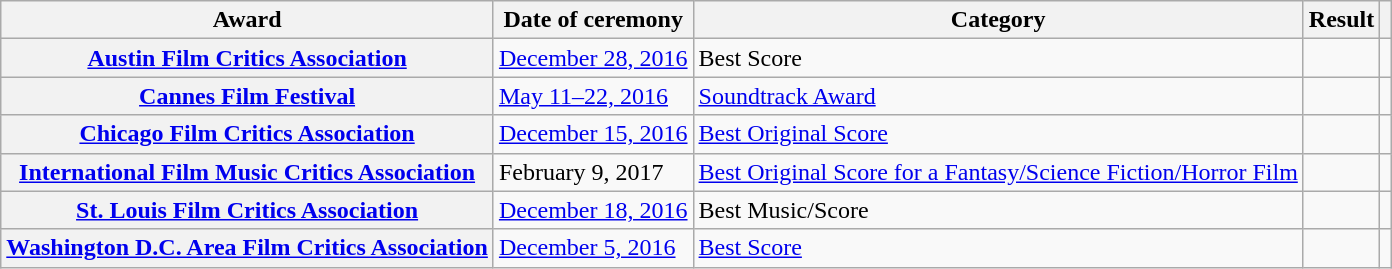<table class="wikitable plainrowheaders">
<tr>
<th scope="col">Award</th>
<th scope="col">Date of ceremony</th>
<th scope="col">Category</th>
<th scope="col">Result</th>
<th scope="col"></th>
</tr>
<tr>
<th scope="row"><a href='#'>Austin Film Critics Association</a></th>
<td><a href='#'>December 28, 2016</a></td>
<td>Best Score</td>
<td></td>
<td><br></td>
</tr>
<tr>
<th scope="row"><a href='#'>Cannes Film Festival</a></th>
<td><a href='#'>May 11–22, 2016</a></td>
<td><a href='#'>Soundtrack Award</a></td>
<td></td>
<td><br></td>
</tr>
<tr>
<th scope="row"><a href='#'>Chicago Film Critics Association</a></th>
<td><a href='#'>December 15, 2016</a></td>
<td><a href='#'>Best Original Score</a></td>
<td></td>
<td></td>
</tr>
<tr>
<th scope="row"><a href='#'>International Film Music Critics Association</a></th>
<td>February 9, 2017</td>
<td><a href='#'>Best Original Score for a Fantasy/Science Fiction/Horror Film</a></td>
<td></td>
<td><br></td>
</tr>
<tr>
<th scope="row"><a href='#'>St. Louis Film Critics Association</a></th>
<td><a href='#'>December 18, 2016</a></td>
<td>Best Music/Score</td>
<td></td>
<td></td>
</tr>
<tr>
<th scope="row"><a href='#'>Washington D.C. Area Film Critics Association</a></th>
<td><a href='#'>December 5, 2016</a></td>
<td><a href='#'>Best Score</a></td>
<td></td>
<td></td>
</tr>
</table>
